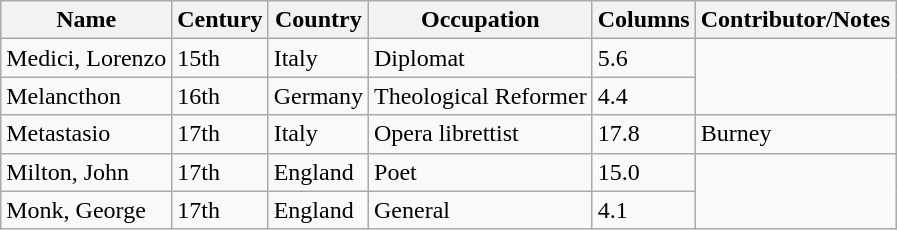<table class="wikitable">
<tr>
<th>Name</th>
<th>Century</th>
<th>Country</th>
<th>Occupation</th>
<th>Columns</th>
<th>Contributor/Notes</th>
</tr>
<tr>
<td>Medici, Lorenzo</td>
<td>15th</td>
<td>Italy</td>
<td>Diplomat</td>
<td>5.6</td>
</tr>
<tr>
<td>Melancthon</td>
<td>16th</td>
<td>Germany</td>
<td>Theological Reformer</td>
<td>4.4</td>
</tr>
<tr>
<td>Metastasio</td>
<td>17th</td>
<td>Italy</td>
<td>Opera librettist</td>
<td>17.8</td>
<td>Burney</td>
</tr>
<tr>
<td>Milton, John</td>
<td>17th</td>
<td>England</td>
<td>Poet</td>
<td>15.0</td>
</tr>
<tr>
<td>Monk, George</td>
<td>17th</td>
<td>England</td>
<td>General</td>
<td>4.1</td>
</tr>
</table>
